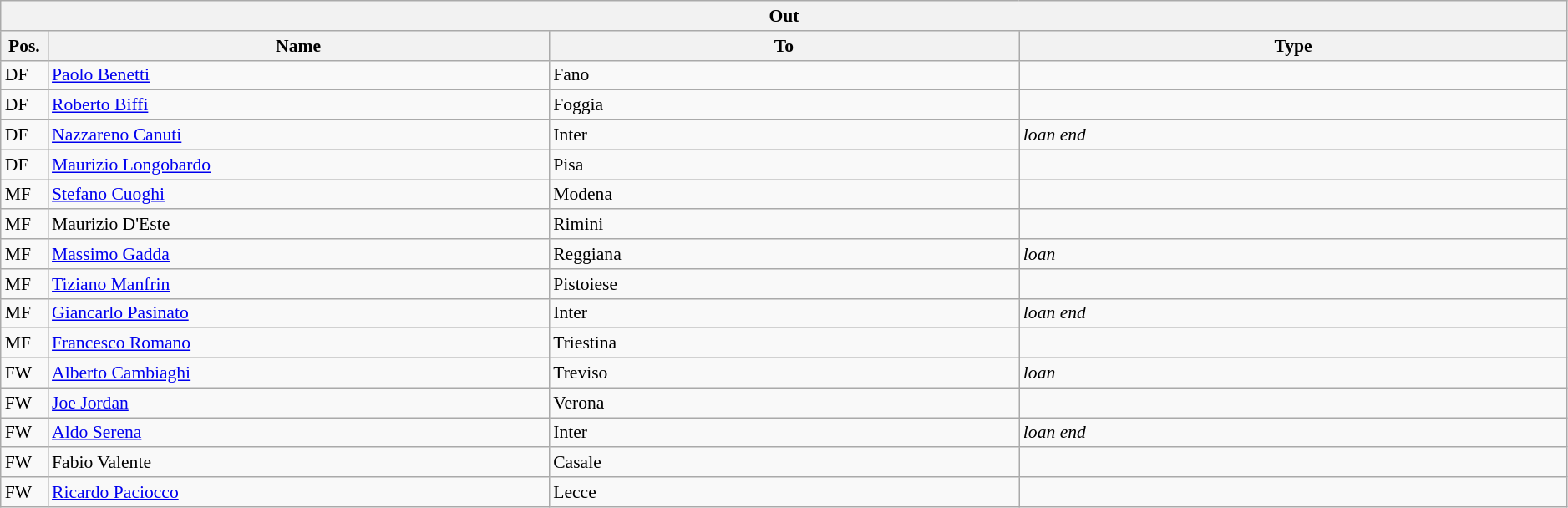<table class="wikitable" style="font-size:90%;width:99%;">
<tr>
<th colspan="4">Out</th>
</tr>
<tr>
<th width=3%>Pos.</th>
<th width=32%>Name</th>
<th width=30%>To</th>
<th width=35%>Type</th>
</tr>
<tr>
<td>DF</td>
<td><a href='#'>Paolo Benetti</a></td>
<td>Fano</td>
<td></td>
</tr>
<tr>
<td>DF</td>
<td><a href='#'>Roberto Biffi</a></td>
<td>Foggia</td>
<td></td>
</tr>
<tr>
<td>DF</td>
<td><a href='#'>Nazzareno Canuti</a></td>
<td>Inter</td>
<td><em>loan end</em></td>
</tr>
<tr>
<td>DF</td>
<td><a href='#'>Maurizio Longobardo</a></td>
<td>Pisa</td>
<td></td>
</tr>
<tr>
<td>MF</td>
<td><a href='#'>Stefano Cuoghi</a></td>
<td>Modena</td>
<td></td>
</tr>
<tr>
<td>MF</td>
<td>Maurizio D'Este</td>
<td>Rimini</td>
<td></td>
</tr>
<tr>
<td>MF</td>
<td><a href='#'>Massimo Gadda</a></td>
<td>Reggiana</td>
<td><em>loan</em></td>
</tr>
<tr>
<td>MF</td>
<td><a href='#'>Tiziano Manfrin</a></td>
<td>Pistoiese</td>
<td></td>
</tr>
<tr>
<td>MF</td>
<td><a href='#'>Giancarlo Pasinato</a></td>
<td>Inter</td>
<td><em>loan end</em></td>
</tr>
<tr>
<td>MF</td>
<td><a href='#'>Francesco Romano</a></td>
<td>Triestina</td>
<td></td>
</tr>
<tr>
<td>FW</td>
<td><a href='#'>Alberto Cambiaghi</a></td>
<td>Treviso</td>
<td><em>loan</em></td>
</tr>
<tr>
<td>FW</td>
<td><a href='#'>Joe Jordan</a></td>
<td>Verona</td>
<td></td>
</tr>
<tr>
<td>FW</td>
<td><a href='#'>Aldo Serena</a></td>
<td>Inter</td>
<td><em>loan end</em></td>
</tr>
<tr>
<td>FW</td>
<td>Fabio Valente</td>
<td>Casale</td>
<td></td>
</tr>
<tr>
<td>FW</td>
<td><a href='#'>Ricardo Paciocco</a></td>
<td>Lecce</td>
<td></td>
</tr>
</table>
